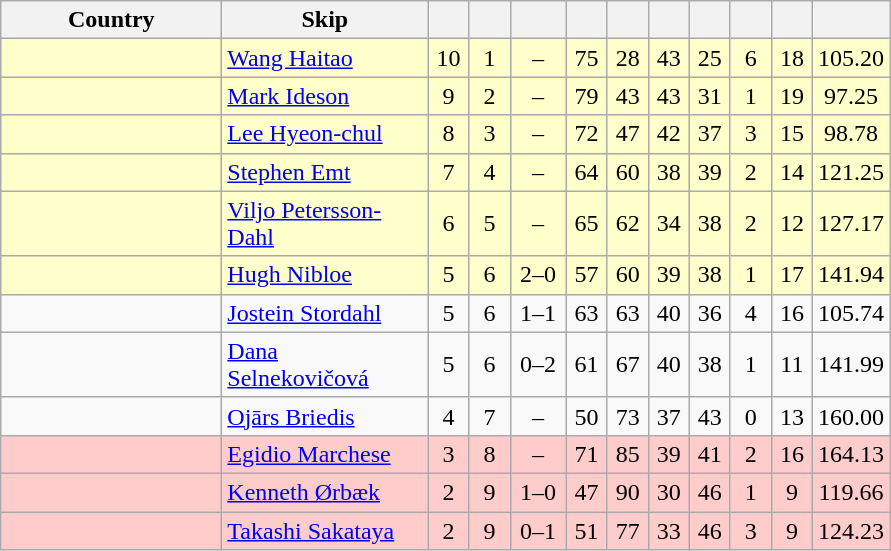<table class=wikitable  style="text-align:center;">
<tr>
<th width=140>Country</th>
<th width=130>Skip</th>
<th width=20></th>
<th width=20></th>
<th width=30></th>
<th width=20></th>
<th width=20></th>
<th width=20></th>
<th width=20></th>
<th width=20></th>
<th width=20></th>
<th width=20></th>
</tr>
<tr bgcolor=#ffffcc>
<td style="text-align:left;"></td>
<td style="text-align:left;"><a href='#'>Wang Haitao</a></td>
<td>10</td>
<td>1</td>
<td>–</td>
<td>75</td>
<td>28</td>
<td>43</td>
<td>25</td>
<td>6</td>
<td>18</td>
<td>105.20</td>
</tr>
<tr bgcolor=#ffffcc>
<td style="text-align:left;"></td>
<td style="text-align:left;"><a href='#'>Mark Ideson</a></td>
<td>9</td>
<td>2</td>
<td>–</td>
<td>79</td>
<td>43</td>
<td>43</td>
<td>31</td>
<td>1</td>
<td>19</td>
<td>97.25</td>
</tr>
<tr bgcolor=#ffffcc>
<td style="text-align:left;"></td>
<td style="text-align:left;"><a href='#'>Lee Hyeon-chul</a></td>
<td>8</td>
<td>3</td>
<td>–</td>
<td>72</td>
<td>47</td>
<td>42</td>
<td>37</td>
<td>3</td>
<td>15</td>
<td>98.78</td>
</tr>
<tr bgcolor=#ffffcc>
<td style="text-align:left;"></td>
<td style="text-align:left;"><a href='#'>Stephen Emt</a></td>
<td>7</td>
<td>4</td>
<td>–</td>
<td>64</td>
<td>60</td>
<td>38</td>
<td>39</td>
<td>2</td>
<td>14</td>
<td>121.25</td>
</tr>
<tr bgcolor=#ffffcc>
<td style="text-align:left;"></td>
<td style="text-align:left;"><a href='#'>Viljo Petersson-Dahl</a></td>
<td>6</td>
<td>5</td>
<td>–</td>
<td>65</td>
<td>62</td>
<td>34</td>
<td>38</td>
<td>2</td>
<td>12</td>
<td>127.17</td>
</tr>
<tr bgcolor=#ffffcc>
<td style="text-align:left;"></td>
<td style="text-align:left;"><a href='#'>Hugh Nibloe</a></td>
<td>5</td>
<td>6</td>
<td>2–0</td>
<td>57</td>
<td>60</td>
<td>39</td>
<td>38</td>
<td>1</td>
<td>17</td>
<td>141.94</td>
</tr>
<tr>
<td style="text-align:left;"></td>
<td style="text-align:left;"><a href='#'>Jostein Stordahl</a></td>
<td>5</td>
<td>6</td>
<td>1–1</td>
<td>63</td>
<td>63</td>
<td>40</td>
<td>36</td>
<td>4</td>
<td>16</td>
<td>105.74</td>
</tr>
<tr>
<td style="text-align:left;"></td>
<td style="text-align:left;"><a href='#'>Dana Selnekovičová</a></td>
<td>5</td>
<td>6</td>
<td>0–2</td>
<td>61</td>
<td>67</td>
<td>40</td>
<td>38</td>
<td>1</td>
<td>11</td>
<td>141.99</td>
</tr>
<tr>
<td style="text-align:left;"></td>
<td style="text-align:left;"><a href='#'>Ojārs Briedis</a></td>
<td>4</td>
<td>7</td>
<td>–</td>
<td>50</td>
<td>73</td>
<td>37</td>
<td>43</td>
<td>0</td>
<td>13</td>
<td>160.00</td>
</tr>
<tr bgcolor=#ffcccc>
<td style="text-align:left;"></td>
<td style="text-align:left;"><a href='#'>Egidio Marchese</a></td>
<td>3</td>
<td>8</td>
<td>–</td>
<td>71</td>
<td>85</td>
<td>39</td>
<td>41</td>
<td>2</td>
<td>16</td>
<td>164.13</td>
</tr>
<tr bgcolor=#ffcccc>
<td style="text-align:left;"></td>
<td style="text-align:left;"><a href='#'>Kenneth Ørbæk</a></td>
<td>2</td>
<td>9</td>
<td>1–0</td>
<td>47</td>
<td>90</td>
<td>30</td>
<td>46</td>
<td>1</td>
<td>9</td>
<td>119.66</td>
</tr>
<tr bgcolor=#ffcccc>
<td style="text-align:left;"></td>
<td style="text-align:left;"><a href='#'>Takashi Sakataya</a></td>
<td>2</td>
<td>9</td>
<td>0–1</td>
<td>51</td>
<td>77</td>
<td>33</td>
<td>46</td>
<td>3</td>
<td>9</td>
<td>124.23</td>
</tr>
</table>
